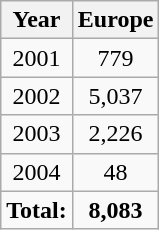<table class="wikitable sortable" style="text-align: center;">
<tr>
<th>Year</th>
<th>Europe</th>
</tr>
<tr>
<td>2001</td>
<td>779</td>
</tr>
<tr>
<td>2002</td>
<td>5,037</td>
</tr>
<tr>
<td>2003</td>
<td>2,226</td>
</tr>
<tr>
<td>2004</td>
<td>48</td>
</tr>
<tr>
<td><strong>Total:</strong></td>
<td><strong>8,083</strong></td>
</tr>
</table>
